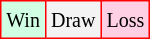<table class="wikitable">
<tr>
<td style="background-color: #d0ffe3; border:1px solid red;"><small>Win</small></td>
<td style="background-color: #f3f3f3; border:1px solid red;"><small>Draw</small></td>
<td style="background-color: #ffd0e3; border:1px solid red;"><small>Loss</small></td>
</tr>
</table>
